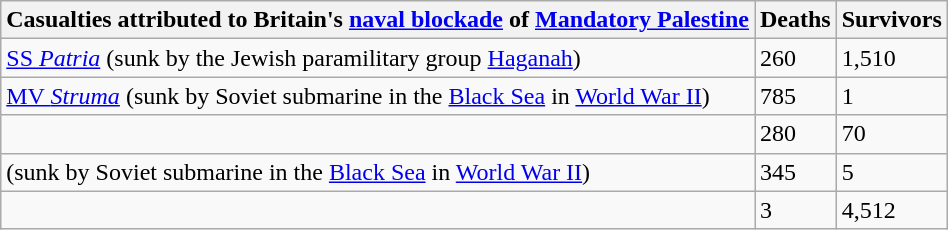<table class="wikitable sortable">
<tr>
<th>Casualties attributed to Britain's <a href='#'>naval blockade</a> of <a href='#'>Mandatory Palestine</a></th>
<th>Deaths</th>
<th>Survivors</th>
</tr>
<tr>
<td><a href='#'>SS <em>Patria</em></a> (sunk by the Jewish paramilitary group <a href='#'>Haganah</a>)</td>
<td>260</td>
<td>1,510</td>
</tr>
<tr>
<td><a href='#'>MV <em>Struma</em></a> (sunk by Soviet submarine in the <a href='#'>Black Sea</a> in <a href='#'>World War II</a>)</td>
<td>785</td>
<td>1</td>
</tr>
<tr>
<td></td>
<td>280</td>
<td>70</td>
</tr>
<tr>
<td> (sunk by Soviet submarine in the <a href='#'>Black Sea</a> in <a href='#'>World War II</a>)</td>
<td>345</td>
<td>5</td>
</tr>
<tr>
<td></td>
<td>3</td>
<td>4,512</td>
</tr>
</table>
